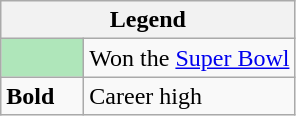<table class="wikitable mw-collapsible mw-collapsed">
<tr>
<th colspan="2">Legend</th>
</tr>
<tr>
<td style="background:#afe6ba; width:3em;"></td>
<td>Won the <a href='#'>Super Bowl</a></td>
</tr>
<tr>
<td><strong>Bold</strong></td>
<td>Career high</td>
</tr>
</table>
